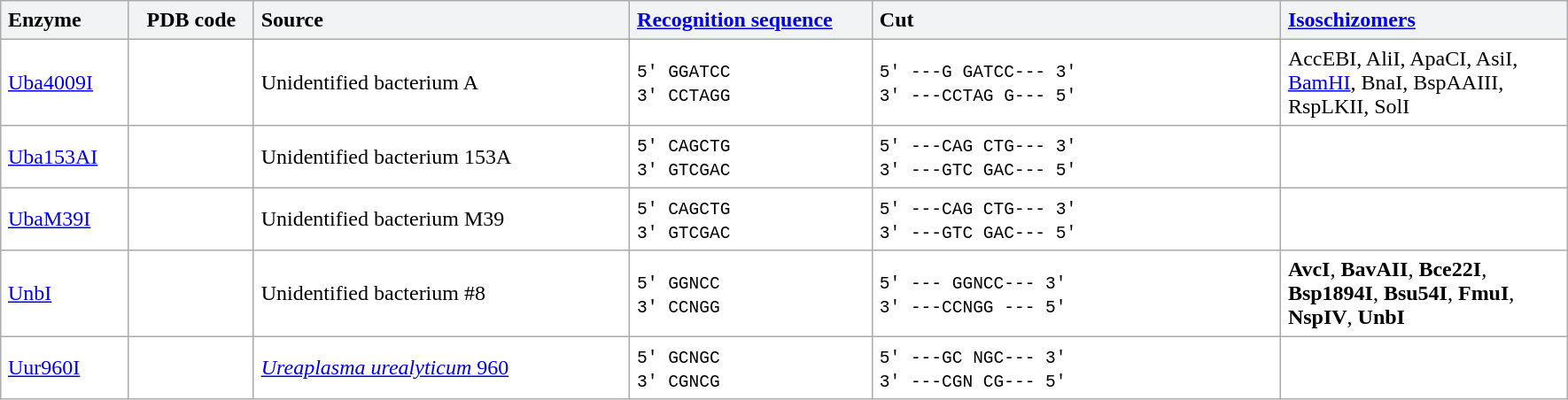<table class="sortable" border="1" cellpadding="5" cellspacing="0" style="border:1px solid #aaa; width:1180px; border-collapse:collapse">
<tr>
<td align="left" style="background:#F2F3F4" width="87px"><strong>Enzyme</strong></td>
<td align="center" style="background:#F2F3F4" width="88px"><strong>PDB code</strong></td>
<td align="left" style="background:#F2F3F4" width="290px"><strong>Source</strong></td>
<td align="left" style="background:#F2F3F4" width="180px"><strong><a href='#'>Recognition sequence</a></strong></td>
<td align="left" style="background:#F2F3F4" width="320px"><strong>Cut</strong></td>
<td align="left" style="background:#F2F3F4" width="215px"><strong><a href='#'>Isoschizomers</a></strong></td>
</tr>
<tr>
<td><a href='#'>Uba4009I</a></td>
<td></td>
<td>Unidentified bacterium A</td>
<td><code> 5' GGATCC </code><br> <code> 3' CCTAGG </code></td>
<td><code> 5' ---G  GATCC--- 3' </code><br> <code> 3' ---CCTAG  G--- 5' </code></td>
<td>AccEBI, AliI, ApaCI, AsiI, <a href='#'>BamHI</a>, BnaI, BspAAIII, RspLKII, SolI</td>
</tr>
<tr>
<td><a href='#'>Uba153AI</a></td>
<td></td>
<td>Unidentified bacterium 153A</td>
<td><code> 5' CAGCTG </code><br> <code> 3' GTCGAC </code></td>
<td><code> 5' ---CAG  CTG--- 3' </code><br> <code> 3' ---GTC  GAC--- 5' </code></td>
<td></td>
</tr>
<tr>
<td><a href='#'>UbaM39I</a></td>
<td></td>
<td>Unidentified bacterium M39</td>
<td><code> 5' CAGCTG </code><br> <code> 3' GTCGAC </code></td>
<td><code> 5' ---CAG  CTG--- 3' </code><br> <code> 3' ---GTC  GAC--- 5' </code></td>
<td></td>
</tr>
<tr>
<td><a href='#'>UnbI</a></td>
<td></td>
<td>Unidentified bacterium #8</td>
<td><code> 5' GGNCC </code><br> <code> 3' CCNGG </code></td>
<td><code> 5' ---  GGNCC--- 3' </code><br> <code> 3' ---CCNGG  --- 5' </code></td>
<td><span><strong>AvcI</strong></span>, <span><strong>BavAII</strong></span>, <span><strong>Bce22I</strong></span>, <span><strong>Bsp1894I</strong></span>, <span><strong>Bsu54I</strong></span>, <span><strong>FmuI</strong></span>, <span><strong>NspIV</strong></span>, <span><strong>UnbI</strong></span></td>
</tr>
<tr>
<td><a href='#'>Uur960I</a></td>
<td></td>
<td><a href='#'><em>Ureaplasma urealyticum</em> 960</a></td>
<td><code> 5' GCNGC </code><br> <code> 3' CGNCG </code></td>
<td><code> 5' ---GC  NGC--- 3' </code><br> <code> 3' ---CGN  CG--- 5' </code></td>
<td></td>
</tr>
</table>
